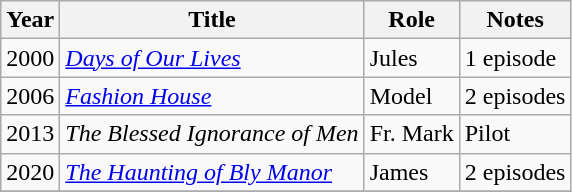<table class="wikitable sortable">
<tr>
<th>Year</th>
<th>Title</th>
<th>Role</th>
<th class="unsortable">Notes</th>
</tr>
<tr>
<td>2000</td>
<td><em><a href='#'>Days of Our Lives</a></em></td>
<td>Jules</td>
<td>1 episode</td>
</tr>
<tr>
<td>2006</td>
<td><em><a href='#'>Fashion House</a></em></td>
<td>Model</td>
<td>2 episodes</td>
</tr>
<tr>
<td>2013</td>
<td><em>The Blessed Ignorance of Men</em></td>
<td>Fr. Mark</td>
<td>Pilot</td>
</tr>
<tr>
<td>2020</td>
<td><em><a href='#'>The Haunting of Bly Manor</a></em></td>
<td>James</td>
<td>2 episodes</td>
</tr>
<tr>
</tr>
</table>
